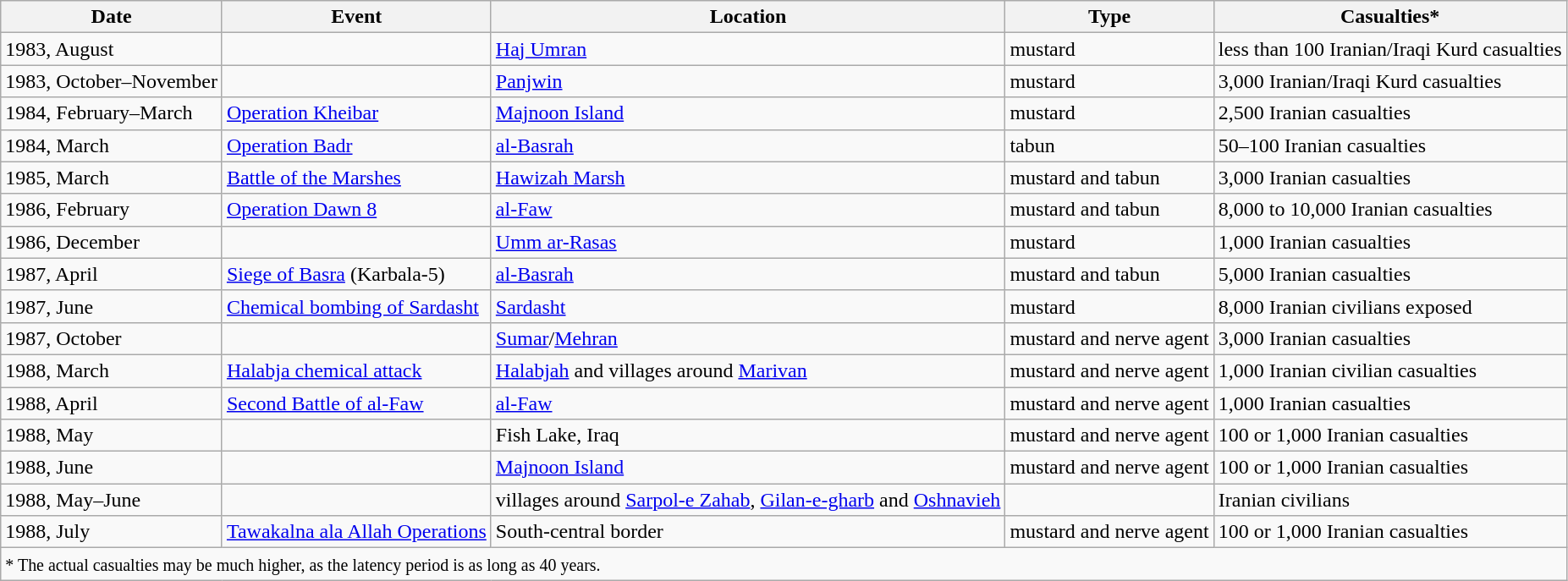<table class="wikitable">
<tr>
<th>Date</th>
<th>Event</th>
<th>Location</th>
<th>Type</th>
<th>Casualties*</th>
</tr>
<tr>
<td>1983, August</td>
<td></td>
<td><a href='#'>Haj Umran</a></td>
<td>mustard</td>
<td>less than 100 Iranian/Iraqi Kurd casualties</td>
</tr>
<tr>
<td>1983, October–November</td>
<td></td>
<td><a href='#'>Panjwin</a></td>
<td>mustard</td>
<td>3,000 Iranian/Iraqi Kurd casualties</td>
</tr>
<tr>
<td>1984, February–March</td>
<td><a href='#'>Operation Kheibar</a></td>
<td><a href='#'>Majnoon Island</a></td>
<td>mustard</td>
<td>2,500 Iranian casualties</td>
</tr>
<tr>
<td>1984, March</td>
<td><a href='#'>Operation Badr</a></td>
<td><a href='#'>al-Basrah</a></td>
<td>tabun</td>
<td>50–100 Iranian casualties</td>
</tr>
<tr>
<td>1985, March</td>
<td><a href='#'>Battle of the Marshes</a></td>
<td><a href='#'>Hawizah Marsh</a></td>
<td>mustard and tabun</td>
<td>3,000 Iranian casualties</td>
</tr>
<tr>
<td>1986, February</td>
<td><a href='#'>Operation Dawn 8</a></td>
<td><a href='#'>al-Faw</a></td>
<td>mustard and tabun</td>
<td>8,000 to 10,000 Iranian casualties</td>
</tr>
<tr>
<td>1986, December</td>
<td></td>
<td><a href='#'>Umm ar-Rasas</a></td>
<td>mustard</td>
<td>1,000 Iranian casualties</td>
</tr>
<tr>
<td>1987, April</td>
<td><a href='#'>Siege of Basra</a> (Karbala-5)</td>
<td><a href='#'>al-Basrah</a></td>
<td>mustard and tabun</td>
<td>5,000 Iranian casualties</td>
</tr>
<tr>
<td>1987, June</td>
<td><a href='#'>Chemical bombing of Sardasht</a></td>
<td><a href='#'>Sardasht</a></td>
<td>mustard</td>
<td>8,000 Iranian civilians exposed</td>
</tr>
<tr>
<td>1987, October</td>
<td></td>
<td><a href='#'>Sumar</a>/<a href='#'>Mehran</a></td>
<td>mustard and nerve agent</td>
<td>3,000 Iranian casualties</td>
</tr>
<tr>
<td>1988, March</td>
<td><a href='#'>Halabja chemical attack</a></td>
<td><a href='#'>Halabjah</a> and villages around <a href='#'>Marivan</a></td>
<td>mustard and nerve agent</td>
<td>1,000 Iranian civilian casualties</td>
</tr>
<tr>
<td>1988, April</td>
<td><a href='#'>Second Battle of al-Faw</a></td>
<td><a href='#'>al-Faw</a></td>
<td>mustard and nerve agent</td>
<td>1,000 Iranian casualties</td>
</tr>
<tr>
<td>1988, May</td>
<td></td>
<td>Fish Lake, Iraq</td>
<td>mustard and nerve agent</td>
<td>100 or 1,000 Iranian casualties</td>
</tr>
<tr>
<td>1988, June</td>
<td></td>
<td><a href='#'>Majnoon Island</a></td>
<td>mustard and nerve agent</td>
<td>100 or 1,000 Iranian casualties</td>
</tr>
<tr>
<td>1988, May–June</td>
<td></td>
<td>villages around <a href='#'>Sarpol-e Zahab</a>, <a href='#'>Gilan-e-gharb</a> and <a href='#'>Oshnavieh</a></td>
<td></td>
<td>Iranian civilians</td>
</tr>
<tr>
<td>1988, July</td>
<td><a href='#'>Tawakalna ala Allah Operations</a></td>
<td>South-central border</td>
<td>mustard and nerve agent</td>
<td>100 or 1,000 Iranian casualties</td>
</tr>
<tr>
<td colspan=5><small>* The actual casualties may be much higher, as the latency period is as long as 40 years.</small></td>
</tr>
</table>
